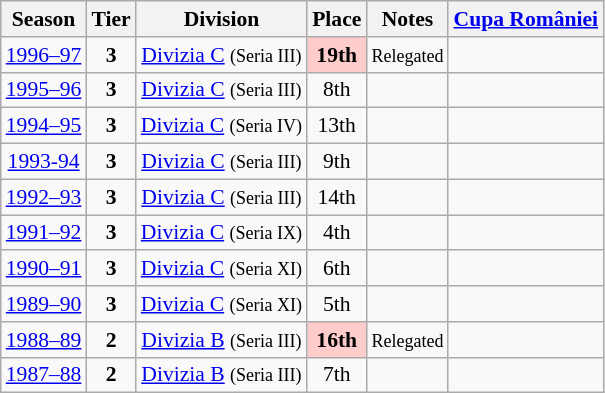<table class="wikitable" style="text-align:center; font-size:90%">
<tr>
<th>Season</th>
<th>Tier</th>
<th>Division</th>
<th>Place</th>
<th>Notes</th>
<th><a href='#'>Cupa României</a></th>
</tr>
<tr>
<td><a href='#'>1996–97</a></td>
<td><strong>3</strong></td>
<td><a href='#'>Divizia C</a> <small>(Seria III)</small></td>
<td align=center bgcolor=#FFCCCC><strong>19th</strong></td>
<td><small>Relegated</small></td>
<td></td>
</tr>
<tr>
<td><a href='#'>1995–96</a></td>
<td><strong>3</strong></td>
<td><a href='#'>Divizia C</a> <small>(Seria III)</small></td>
<td>8th</td>
<td></td>
<td></td>
</tr>
<tr>
<td><a href='#'>1994–95</a></td>
<td><strong>3</strong></td>
<td><a href='#'>Divizia C</a> <small>(Seria IV)</small></td>
<td>13th</td>
<td></td>
<td></td>
</tr>
<tr>
<td><a href='#'>1993-94</a></td>
<td><strong>3</strong></td>
<td><a href='#'>Divizia C</a> <small>(Seria III)</small></td>
<td>9th</td>
<td></td>
<td></td>
</tr>
<tr>
<td><a href='#'>1992–93</a></td>
<td><strong>3</strong></td>
<td><a href='#'>Divizia C</a> <small>(Seria III)</small></td>
<td>14th</td>
<td></td>
<td></td>
</tr>
<tr>
<td><a href='#'>1991–92</a></td>
<td><strong>3</strong></td>
<td><a href='#'>Divizia C</a> <small>(Seria IX)</small></td>
<td>4th</td>
<td></td>
<td></td>
</tr>
<tr>
<td><a href='#'>1990–91</a></td>
<td><strong>3</strong></td>
<td><a href='#'>Divizia C</a> <small>(Seria XI)</small></td>
<td>6th</td>
<td></td>
<td></td>
</tr>
<tr>
<td><a href='#'>1989–90</a></td>
<td><strong>3</strong></td>
<td><a href='#'>Divizia C</a> <small>(Seria XI)</small></td>
<td>5th</td>
<td></td>
<td></td>
</tr>
<tr>
<td><a href='#'>1988–89</a></td>
<td><strong>2</strong></td>
<td><a href='#'>Divizia B</a> <small>(Seria III)</small></td>
<td align=center bgcolor=#FFCCCC><strong>16th</strong></td>
<td><small>Relegated</small></td>
<td></td>
</tr>
<tr>
<td><a href='#'>1987–88</a></td>
<td><strong>2</strong></td>
<td><a href='#'>Divizia B</a> <small>(Seria III)</small></td>
<td>7th</td>
<td></td>
<td></td>
</tr>
</table>
